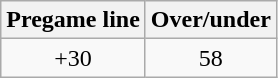<table class="wikitable" style="margin-left: auto; margin-right: auto; border: none; display: inline-table;">
<tr align="center">
<th style=>Pregame line</th>
<th style=>Over/under</th>
</tr>
<tr align="center">
<td>+30</td>
<td>58</td>
</tr>
</table>
